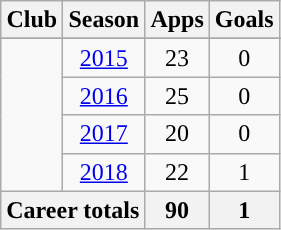<table class="wikitable" style="text-align: center;">
<tr>
<th>Club</th>
<th>Season</th>
<th>Apps</th>
<th>Goals</th>
</tr>
<tr>
</tr>
<tr>
<td rowspan="4" !!><a href='#'></a></td>
<td><a href='#'>2015</a></td>
<td>23</td>
<td>0</td>
</tr>
<tr>
<td><a href='#'>2016</a></td>
<td>25</td>
<td>0</td>
</tr>
<tr>
<td><a href='#'>2017</a></td>
<td>20</td>
<td>0</td>
</tr>
<tr>
<td><a href='#'>2018</a></td>
<td>22</td>
<td>1</td>
</tr>
<tr>
<th colspan="2">Career totals</th>
<th>90</th>
<th>1</th>
</tr>
</table>
